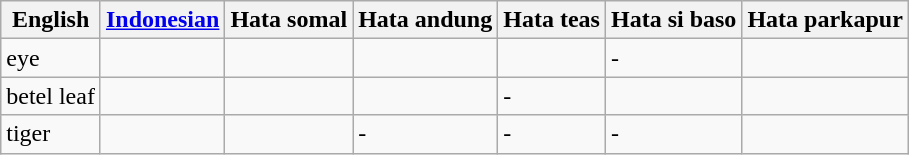<table class="wikitable sortable">
<tr>
<th>English</th>
<th><a href='#'>Indonesian</a></th>
<th>Hata somal</th>
<th>Hata andung</th>
<th>Hata teas</th>
<th>Hata si baso</th>
<th>Hata parkapur</th>
</tr>
<tr>
<td>eye</td>
<td></td>
<td></td>
<td></td>
<td></td>
<td>-</td>
<td></td>
</tr>
<tr>
<td>betel leaf</td>
<td></td>
<td></td>
<td></td>
<td>-</td>
<td></td>
<td></td>
</tr>
<tr>
<td>tiger</td>
<td></td>
<td></td>
<td>-</td>
<td>-</td>
<td>-</td>
<td></td>
</tr>
</table>
